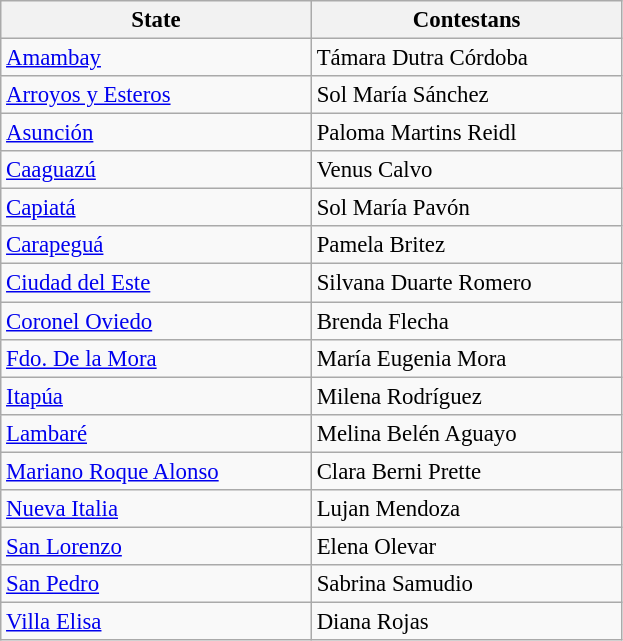<table class="wikitable sortable" style="font-size: 95%;">
<tr>
<th width=200>State</th>
<th width=200>Contestans</th>
</tr>
<tr>
<td> <a href='#'>Amambay</a></td>
<td>Támara Dutra Córdoba</td>
</tr>
<tr>
<td> <a href='#'>Arroyos y Esteros</a></td>
<td>Sol María Sánchez</td>
</tr>
<tr>
<td> <a href='#'>Asunción</a></td>
<td>Paloma Martins Reidl</td>
</tr>
<tr>
<td> <a href='#'>Caaguazú</a></td>
<td>Venus Calvo</td>
</tr>
<tr>
<td> <a href='#'>Capiatá</a></td>
<td>Sol María Pavón</td>
</tr>
<tr>
<td> <a href='#'>Carapeguá</a></td>
<td>Pamela Britez</td>
</tr>
<tr>
<td> <a href='#'>Ciudad del Este</a></td>
<td>Silvana Duarte Romero</td>
</tr>
<tr>
<td> <a href='#'>Coronel Oviedo</a></td>
<td>Brenda Flecha</td>
</tr>
<tr>
<td> <a href='#'>Fdo. De la Mora</a></td>
<td>María Eugenia Mora</td>
</tr>
<tr>
<td> <a href='#'>Itapúa</a></td>
<td>Milena Rodríguez</td>
</tr>
<tr>
<td> <a href='#'>Lambaré</a></td>
<td>Melina Belén Aguayo</td>
</tr>
<tr>
<td> <a href='#'>Mariano Roque Alonso</a></td>
<td>Clara Berni Prette</td>
</tr>
<tr>
<td> <a href='#'>Nueva Italia</a></td>
<td>Lujan Mendoza</td>
</tr>
<tr>
<td> <a href='#'>San Lorenzo</a></td>
<td>Elena Olevar</td>
</tr>
<tr>
<td> <a href='#'>San Pedro</a></td>
<td>Sabrina Samudio</td>
</tr>
<tr>
<td> <a href='#'>Villa Elisa</a></td>
<td>Diana Rojas</td>
</tr>
</table>
